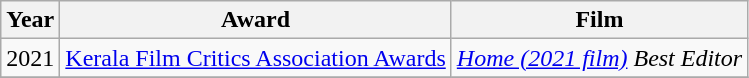<table class="wikitable sortable">
<tr>
<th>Year</th>
<th>Award</th>
<th>Film</th>
</tr>
<tr>
<td>2021</td>
<td><a href='#'>Kerala Film Critics Association Awards</a></td>
<td><em><a href='#'>Home (2021 film)</a></em> <em>Best Editor </em></td>
</tr>
<tr>
</tr>
</table>
